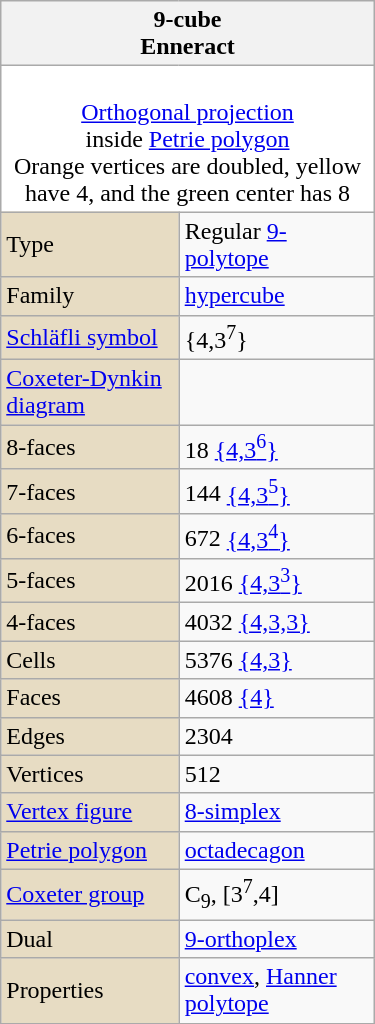<table class="wikitable" align="right" style="margin-left:10px" width="250">
<tr>
<th bgcolor=#e7dcc3 colspan=2>9-cube<br>Enneract</th>
</tr>
<tr>
<td bgcolor=#ffffff align=center colspan=2><br><a href='#'>Orthogonal projection</a><br>inside <a href='#'>Petrie polygon</a><br>Orange vertices are doubled, yellow have 4, and the green center has 8</td>
</tr>
<tr>
<td bgcolor=#e7dcc3>Type</td>
<td>Regular <a href='#'>9-polytope</a></td>
</tr>
<tr>
<td bgcolor=#e7dcc3>Family</td>
<td><a href='#'>hypercube</a></td>
</tr>
<tr>
<td bgcolor=#e7dcc3><a href='#'>Schläfli symbol</a></td>
<td>{4,3<sup>7</sup>}</td>
</tr>
<tr>
<td bgcolor=#e7dcc3><a href='#'>Coxeter-Dynkin diagram</a></td>
<td></td>
</tr>
<tr>
<td bgcolor=#e7dcc3>8-faces</td>
<td>18 <a href='#'>{4,3<sup>6</sup>}</a></td>
</tr>
<tr>
<td bgcolor=#e7dcc3>7-faces</td>
<td>144 <a href='#'>{4,3<sup>5</sup>}</a></td>
</tr>
<tr>
<td bgcolor=#e7dcc3>6-faces</td>
<td>672 <a href='#'>{4,3<sup>4</sup>}</a></td>
</tr>
<tr>
<td bgcolor=#e7dcc3>5-faces</td>
<td>2016 <a href='#'>{4,3<sup>3</sup>}</a></td>
</tr>
<tr>
<td bgcolor=#e7dcc3>4-faces</td>
<td>4032 <a href='#'>{4,3,3}</a></td>
</tr>
<tr>
<td bgcolor=#e7dcc3>Cells</td>
<td>5376 <a href='#'>{4,3}</a></td>
</tr>
<tr>
<td bgcolor=#e7dcc3>Faces</td>
<td>4608 <a href='#'>{4}</a></td>
</tr>
<tr>
<td bgcolor=#e7dcc3>Edges</td>
<td>2304</td>
</tr>
<tr>
<td bgcolor=#e7dcc3>Vertices</td>
<td>512</td>
</tr>
<tr>
<td bgcolor=#e7dcc3><a href='#'>Vertex figure</a></td>
<td><a href='#'>8-simplex</a> </td>
</tr>
<tr>
<td bgcolor=#e7dcc3><a href='#'>Petrie polygon</a></td>
<td><a href='#'>octadecagon</a></td>
</tr>
<tr>
<td bgcolor=#e7dcc3><a href='#'>Coxeter group</a></td>
<td>C<sub>9</sub>, [3<sup>7</sup>,4]</td>
</tr>
<tr>
<td bgcolor=#e7dcc3>Dual</td>
<td><a href='#'>9-orthoplex</a> </td>
</tr>
<tr>
<td bgcolor=#e7dcc3>Properties</td>
<td><a href='#'>convex</a>, <a href='#'>Hanner polytope</a></td>
</tr>
</table>
